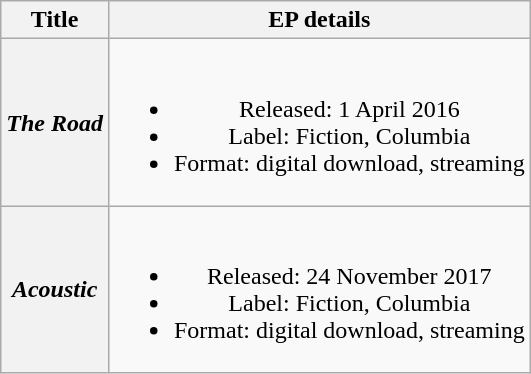<table class="wikitable plainrowheaders" style="text-align:center;">
<tr>
<th rowspan="1">Title</th>
<th rowspan="1">EP details</th>
</tr>
<tr>
<th scope="row"><em>The Road</em></th>
<td><br><ul><li>Released: 1 April 2016</li><li>Label: Fiction, Columbia</li><li>Format: digital download, streaming</li></ul></td>
</tr>
<tr>
<th scope="row"><em>Acoustic</em></th>
<td><br><ul><li>Released: 24 November 2017</li><li>Label: Fiction, Columbia</li><li>Format: digital download, streaming</li></ul></td>
</tr>
</table>
